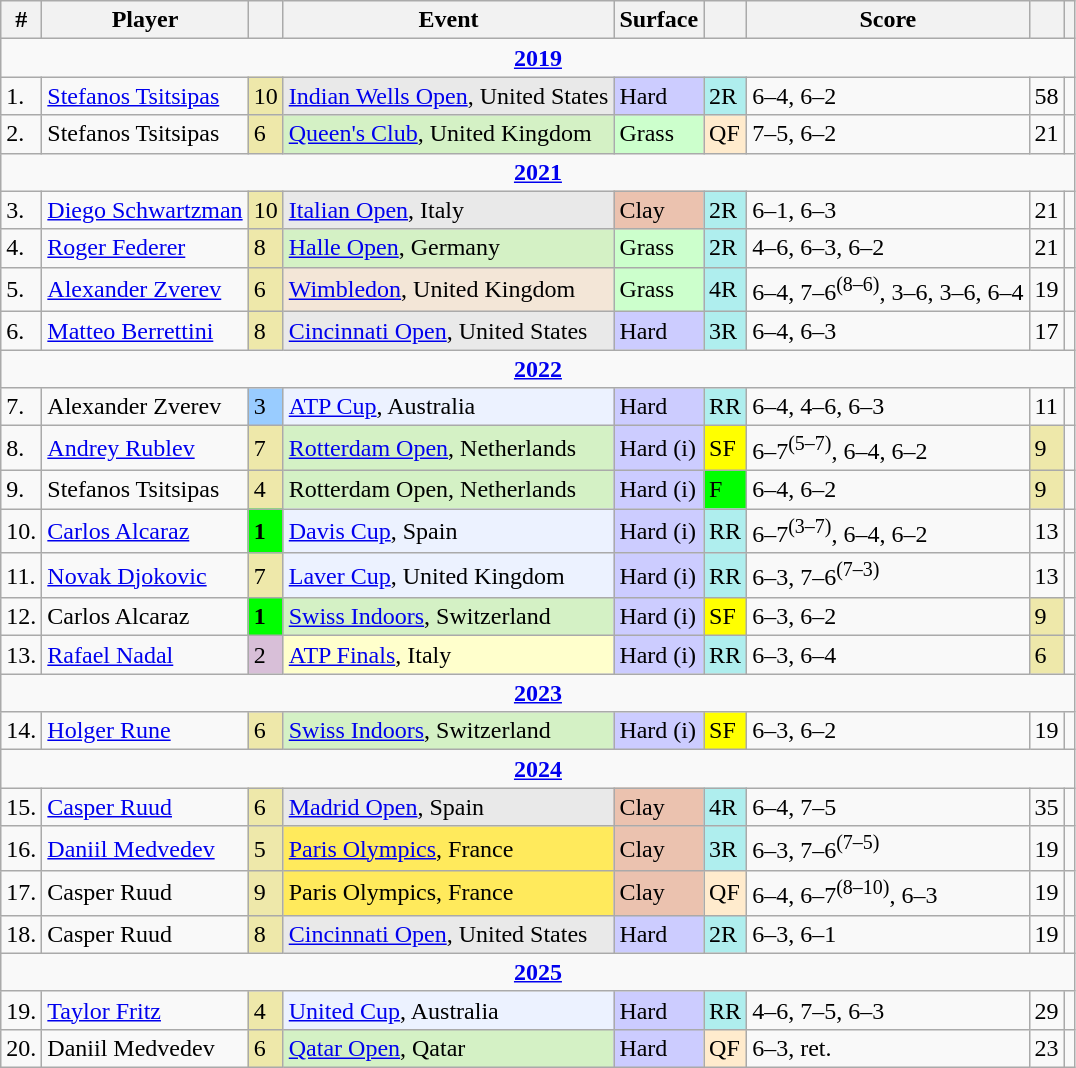<table class="wikitable sortable nowrap">
<tr>
<th class=unsortable>#</th>
<th>Player</th>
<th></th>
<th>Event</th>
<th>Surface</th>
<th class=unsortable></th>
<th class=unsortable>Score</th>
<th class=unsortable></th>
<th class=unsortable></th>
</tr>
<tr>
<td colspan=9 style=text-align:center><strong><a href='#'>2019</a></strong></td>
</tr>
<tr>
<td>1.</td>
<td> <a href='#'>Stefanos Tsitsipas</a></td>
<td style=background:#eee8aa>10</td>
<td style=background:#e9e9e9><a href='#'>Indian Wells Open</a>, United States</td>
<td style=background:#ccccff>Hard</td>
<td style=background:#afeeee>2R</td>
<td>6–4, 6–2</td>
<td>58</td>
<td></td>
</tr>
<tr>
<td>2.</td>
<td> Stefanos Tsitsipas</td>
<td style=background:#eee8aa>6</td>
<td style=background:#d4f1c5><a href='#'>Queen's Club</a>, United Kingdom</td>
<td style=background:#ccffcc>Grass</td>
<td style=background:#ffebcd>QF</td>
<td>7–5, 6–2</td>
<td>21</td>
<td></td>
</tr>
<tr>
<td colspan=9 style=text-align:center><strong><a href='#'>2021</a></strong></td>
</tr>
<tr>
<td>3.</td>
<td> <a href='#'>Diego Schwartzman</a></td>
<td style=background:#eee8aa>10</td>
<td style=background:#e9e9e9><a href='#'>Italian Open</a>, Italy</td>
<td style=background:#ebc2af>Clay</td>
<td style=background:#afeeee>2R</td>
<td>6–1, 6–3</td>
<td>21</td>
<td></td>
</tr>
<tr>
<td>4.</td>
<td> <a href='#'>Roger Federer</a></td>
<td style=background:#eee8aa>8</td>
<td style=background:#d4f1c5><a href='#'>Halle Open</a>, Germany</td>
<td style=background:#ccffcc>Grass</td>
<td style=background:#afeeee>2R</td>
<td>4–6, 6–3, 6–2</td>
<td>21</td>
<td></td>
</tr>
<tr>
<td>5.</td>
<td> <a href='#'>Alexander Zverev</a></td>
<td style=background:#eee8aa>6</td>
<td style=background:#f3e6d7><a href='#'>Wimbledon</a>, United Kingdom</td>
<td style=background:#ccffcc>Grass</td>
<td style=background:#afeeee>4R</td>
<td>6–4, 7–6<sup>(8–6)</sup>, 3–6, 3–6, 6–4</td>
<td>19</td>
<td></td>
</tr>
<tr>
<td>6.</td>
<td> <a href='#'>Matteo Berrettini</a></td>
<td style=background:#eee8aa>8</td>
<td style=background:#e9e9e9><a href='#'>Cincinnati Open</a>, United States</td>
<td style=background:#ccccff>Hard</td>
<td style=background:#afeeee>3R</td>
<td>6–4, 6–3</td>
<td>17</td>
<td></td>
</tr>
<tr>
<td colspan=9 style=text-align:center><strong><a href='#'>2022</a></strong></td>
</tr>
<tr>
<td>7.</td>
<td> Alexander Zverev</td>
<td style=background:#99ccff>3</td>
<td style=background:#ecf2ff><a href='#'>ATP Cup</a>, Australia</td>
<td style=background:#ccccff>Hard</td>
<td style=background:#afeeee>RR</td>
<td>6–4, 4–6, 6–3</td>
<td>11</td>
<td></td>
</tr>
<tr>
<td>8.</td>
<td> <a href='#'>Andrey Rublev</a></td>
<td style=background:#eee8aa>7</td>
<td style=background:#d4f1c5><a href='#'>Rotterdam Open</a>, Netherlands</td>
<td style=background:#ccccff>Hard (i)</td>
<td style=background:yellow>SF</td>
<td>6–7<sup>(5–7)</sup>, 6–4, 6–2</td>
<td style=background:#eee8aa>9</td>
<td></td>
</tr>
<tr>
<td>9.</td>
<td> Stefanos Tsitsipas</td>
<td style=background:#eee8aa>4</td>
<td style=background:#d4f1c5>Rotterdam Open, Netherlands</td>
<td style=background:#ccccff>Hard (i)</td>
<td style=background:lime>F</td>
<td>6–4, 6–2</td>
<td style=background:#eee8aa>9</td>
<td></td>
</tr>
<tr>
<td>10.</td>
<td> <a href='#'>Carlos Alcaraz</a></td>
<td style=background:lime><strong>1</strong></td>
<td style=background:#ecf2ff><a href='#'>Davis Cup</a>, Spain</td>
<td style=background:#ccccff>Hard (i)</td>
<td style=background:#afeeee>RR</td>
<td>6–7<sup>(3–7)</sup>, 6–4, 6–2</td>
<td>13</td>
<td></td>
</tr>
<tr>
<td>11.</td>
<td> <a href='#'>Novak Djokovic</a></td>
<td style=background:#eee8aa>7</td>
<td style=background:#ecf2ff><a href='#'>Laver Cup</a>, United Kingdom</td>
<td style=background:#ccccff>Hard (i)</td>
<td style=background:#afeeee>RR</td>
<td>6–3, 7–6<sup>(7–3)</sup></td>
<td>13</td>
<td></td>
</tr>
<tr>
<td>12.</td>
<td> Carlos Alcaraz</td>
<td style=background:lime><strong>1</strong></td>
<td style=background:#d4f1c5><a href='#'>Swiss Indoors</a>, Switzerland</td>
<td style=background:#ccccff>Hard (i)</td>
<td style=background:yellow>SF</td>
<td>6–3, 6–2</td>
<td style=background:#eee8aa>9</td>
<td></td>
</tr>
<tr>
<td>13.</td>
<td> <a href='#'>Rafael Nadal</a></td>
<td style=background:thistle>2</td>
<td style=background:#ffffcc><a href='#'>ATP Finals</a>, Italy</td>
<td style=background:#ccccff>Hard (i)</td>
<td style=background:#afeeee>RR</td>
<td>6–3, 6–4</td>
<td style=background:#eee8aa>6</td>
<td></td>
</tr>
<tr>
<td colspan=9 style=text-align:center><strong><a href='#'>2023</a></strong></td>
</tr>
<tr>
<td>14.</td>
<td> <a href='#'>Holger Rune</a></td>
<td style=background:#eee8aa>6</td>
<td style=background:#d4f1c5><a href='#'>Swiss Indoors</a>, Switzerland</td>
<td style=background:#ccccff>Hard (i)</td>
<td style=background:yellow>SF</td>
<td>6–3, 6–2</td>
<td>19</td>
<td></td>
</tr>
<tr>
<td colspan=9 style=text-align:center><strong><a href='#'>2024</a></strong></td>
</tr>
<tr>
<td>15.</td>
<td> <a href='#'>Casper Ruud</a></td>
<td style=background:#eee8aa>6</td>
<td style=background:#e9e9e9><a href='#'>Madrid Open</a>, Spain</td>
<td style=background:#ebc2af>Clay</td>
<td style=background:#afeeee>4R</td>
<td>6–4, 7–5</td>
<td>35</td>
<td></td>
</tr>
<tr>
<td>16.</td>
<td> <a href='#'>Daniil Medvedev</a></td>
<td style=background:#eee8aa>5</td>
<td style=background:#ffea5c><a href='#'>Paris Olympics</a>, France</td>
<td style=background:#ebc2af>Clay</td>
<td style=background:#afeeee>3R</td>
<td>6–3, 7–6<sup>(7–5)</sup></td>
<td>19</td>
<td></td>
</tr>
<tr>
<td>17.</td>
<td> Casper Ruud</td>
<td style=background:#eee8aa>9</td>
<td style=background:#ffea5c>Paris Olympics, France</td>
<td style=background:#ebc2af>Clay</td>
<td style=background:#ffebcd>QF</td>
<td>6–4, 6–7<sup>(8–10)</sup>, 6–3</td>
<td>19</td>
<td></td>
</tr>
<tr>
<td>18.</td>
<td> Casper Ruud</td>
<td style=background:#eee8aa>8</td>
<td style=background:#e9e9e9><a href='#'>Cincinnati Open</a>, United States</td>
<td style=background:#ccccff>Hard</td>
<td style=background:#afeeee>2R</td>
<td>6–3, 6–1</td>
<td>19</td>
<td></td>
</tr>
<tr>
<td colspan=9 style=text-align:center><strong><a href='#'>2025</a></strong></td>
</tr>
<tr>
<td>19.</td>
<td> <a href='#'>Taylor Fritz</a></td>
<td style=background:#eee8aa>4</td>
<td style=background:#ecf2ff><a href='#'>United Cup</a>, Australia</td>
<td style=background:#ccccff>Hard</td>
<td style=background:#afeeee>RR</td>
<td>4–6, 7–5, 6–3</td>
<td>29</td>
<td></td>
</tr>
<tr>
<td>20.</td>
<td> Daniil Medvedev</td>
<td style=background:#eee8aa>6</td>
<td style=background:#d4f1c5><a href='#'>Qatar Open</a>, Qatar</td>
<td style=background:#ccccff>Hard</td>
<td style=background:#ffebcd>QF</td>
<td>6–3, ret.</td>
<td>23</td>
<td></td>
</tr>
</table>
